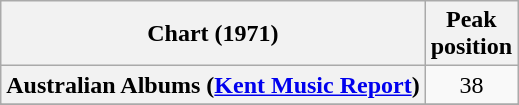<table class="wikitable sortable plainrowheaders" style="text-align:center">
<tr>
<th scope="col">Chart (1971)</th>
<th scope="col">Peak<br> position</th>
</tr>
<tr>
<th scope="row">Australian Albums (<a href='#'>Kent Music Report</a>)</th>
<td align="center">38</td>
</tr>
<tr>
</tr>
<tr>
</tr>
<tr>
</tr>
</table>
